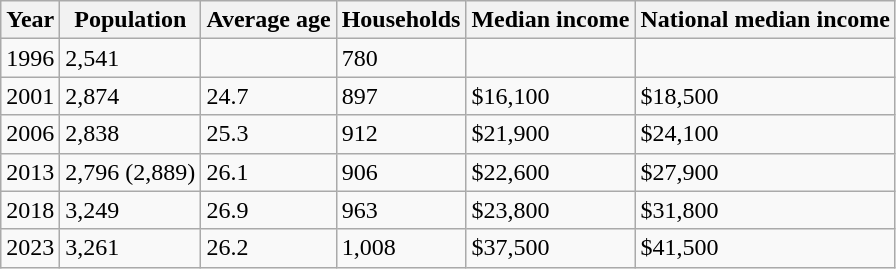<table class="wikitable">
<tr>
<th>Year</th>
<th>Population</th>
<th>Average age</th>
<th>Households</th>
<th>Median income</th>
<th>National median income</th>
</tr>
<tr>
<td>1996</td>
<td>2,541</td>
<td></td>
<td>780</td>
<td></td>
<td></td>
</tr>
<tr>
<td>2001</td>
<td>2,874</td>
<td>24.7</td>
<td>897</td>
<td>$16,100</td>
<td>$18,500</td>
</tr>
<tr>
<td>2006</td>
<td>2,838</td>
<td>25.3</td>
<td>912</td>
<td>$21,900</td>
<td>$24,100</td>
</tr>
<tr>
<td>2013</td>
<td>2,796 (2,889)</td>
<td>26.1</td>
<td>906</td>
<td>$22,600</td>
<td>$27,900</td>
</tr>
<tr>
<td>2018</td>
<td>3,249</td>
<td>26.9</td>
<td>963</td>
<td>$23,800</td>
<td>$31,800</td>
</tr>
<tr>
<td>2023</td>
<td>3,261</td>
<td>26.2</td>
<td>1,008</td>
<td>$37,500</td>
<td>$41,500</td>
</tr>
</table>
